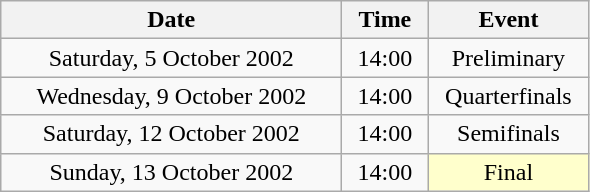<table class = "wikitable" style="text-align:center;">
<tr>
<th width=220>Date</th>
<th width=50>Time</th>
<th width=100>Event</th>
</tr>
<tr>
<td>Saturday, 5 October 2002</td>
<td>14:00</td>
<td>Preliminary</td>
</tr>
<tr>
<td>Wednesday, 9 October 2002</td>
<td>14:00</td>
<td>Quarterfinals</td>
</tr>
<tr>
<td>Saturday, 12 October 2002</td>
<td>14:00</td>
<td>Semifinals</td>
</tr>
<tr>
<td>Sunday, 13 October 2002</td>
<td>14:00</td>
<td bgcolor=ffffcc>Final</td>
</tr>
</table>
